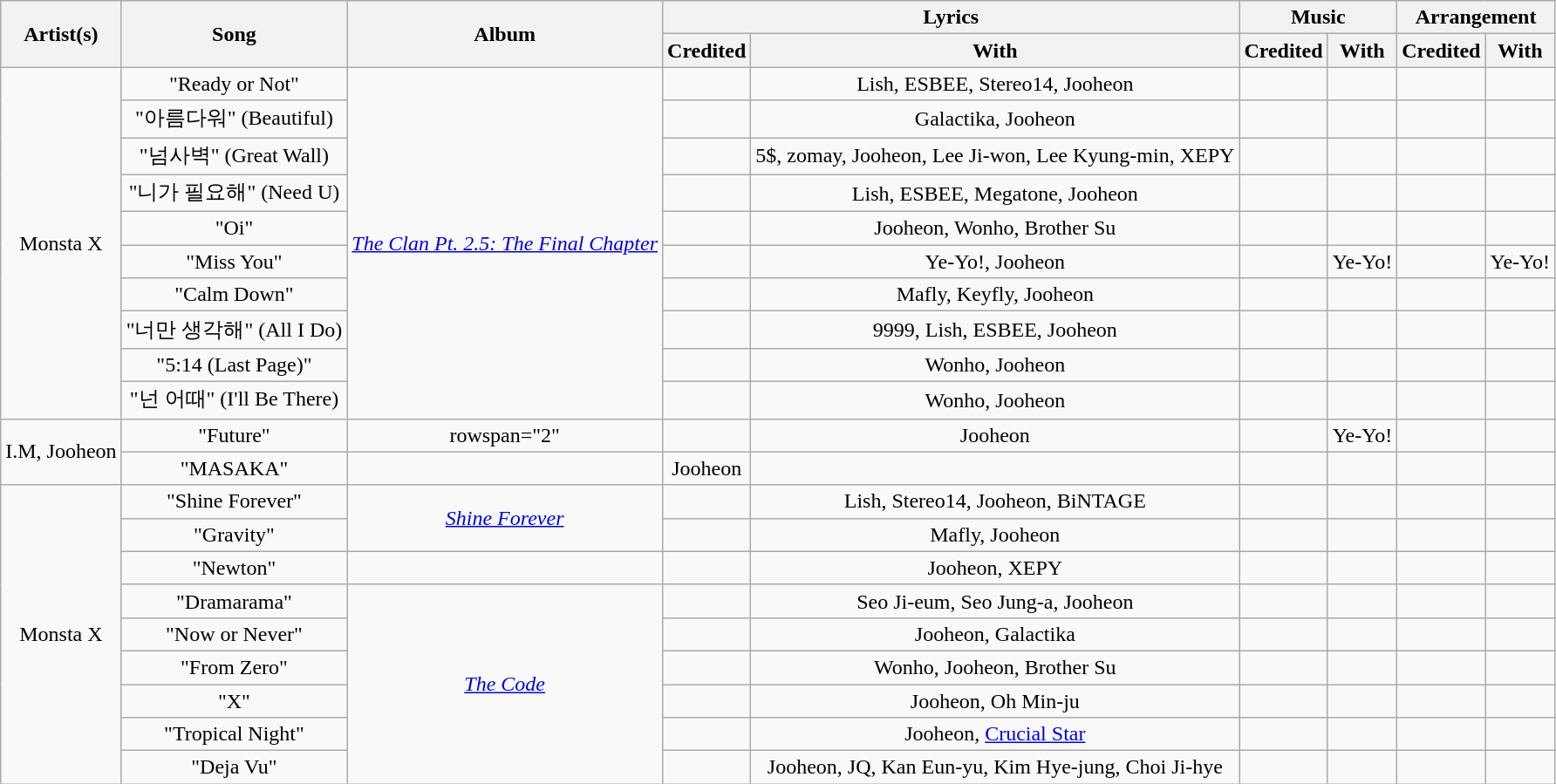<table class="wikitable" style="text-align: center;">
<tr>
<th rowspan="2">Artist(s)</th>
<th rowspan="2">Song</th>
<th rowspan="2">Album</th>
<th colspan="2">Lyrics</th>
<th colspan="2">Music</th>
<th colspan="2">Arrangement</th>
</tr>
<tr>
<th>Credited</th>
<th>With</th>
<th>Credited</th>
<th>With</th>
<th>Credited</th>
<th>With</th>
</tr>
<tr>
<td rowspan="10">Monsta X</td>
<td>"Ready or Not"</td>
<td rowspan="10"><em><a href='#'>The Clan Pt. 2.5: The Final Chapter</a></em></td>
<td></td>
<td>Lish, ESBEE, Stereo14, Jooheon</td>
<td></td>
<td></td>
<td></td>
<td></td>
</tr>
<tr>
<td>"아름다워" (Beautiful)</td>
<td></td>
<td>Galactika, Jooheon</td>
<td></td>
<td></td>
<td></td>
<td></td>
</tr>
<tr>
<td>"넘사벽" (Great Wall)</td>
<td></td>
<td>5$, zomay, Jooheon, Lee Ji-won, Lee Kyung-min, XEPY</td>
<td></td>
<td></td>
<td></td>
<td></td>
</tr>
<tr>
<td>"니가 필요해" (Need U)</td>
<td></td>
<td>Lish, ESBEE, Megatone, Jooheon</td>
<td></td>
<td></td>
<td></td>
<td></td>
</tr>
<tr>
<td>"Oi"</td>
<td></td>
<td>Jooheon, Wonho, Brother Su</td>
<td></td>
<td></td>
<td></td>
<td></td>
</tr>
<tr>
<td>"Miss You"</td>
<td></td>
<td>Ye-Yo!, Jooheon</td>
<td></td>
<td>Ye-Yo!</td>
<td></td>
<td>Ye-Yo!</td>
</tr>
<tr>
<td>"Calm Down"</td>
<td></td>
<td>Mafly, Keyfly, Jooheon</td>
<td></td>
<td></td>
<td></td>
<td></td>
</tr>
<tr>
<td>"너만 생각해" (All I Do)</td>
<td></td>
<td>9999, Lish, ESBEE, Jooheon</td>
<td></td>
<td></td>
<td></td>
<td></td>
</tr>
<tr>
<td>"5:14 (Last Page)"</td>
<td></td>
<td>Wonho, Jooheon</td>
<td></td>
<td></td>
<td></td>
<td></td>
</tr>
<tr>
<td>"넌 어때" (I'll Be There)</td>
<td></td>
<td>Wonho, Jooheon</td>
<td></td>
<td></td>
<td></td>
<td></td>
</tr>
<tr>
<td rowspan="2">I.M, Jooheon</td>
<td>"Future"</td>
<td>rowspan="2" </td>
<td></td>
<td>Jooheon</td>
<td></td>
<td>Ye-Yo!</td>
<td></td>
<td></td>
</tr>
<tr>
<td>"MASAKA"</td>
<td></td>
<td>Jooheon</td>
<td></td>
<td></td>
<td></td>
<td></td>
</tr>
<tr>
<td rowspan="9">Monsta X</td>
<td>"Shine Forever"</td>
<td rowspan="2"><em><a href='#'>Shine Forever</a></em></td>
<td></td>
<td>Lish, Stereo14, Jooheon, BiNTAGE</td>
<td></td>
<td></td>
<td></td>
<td></td>
</tr>
<tr>
<td>"Gravity"</td>
<td></td>
<td>Mafly, Jooheon</td>
<td></td>
<td></td>
<td></td>
<td></td>
</tr>
<tr>
<td>"Newton"</td>
<td></td>
<td></td>
<td>Jooheon, XEPY</td>
<td></td>
<td></td>
<td></td>
<td></td>
</tr>
<tr>
<td>"Dramarama"</td>
<td rowspan="7"><em><a href='#'>The Code</a></em></td>
<td></td>
<td>Seo Ji-eum, Seo Jung-a, Jooheon</td>
<td></td>
<td></td>
<td></td>
<td></td>
</tr>
<tr>
<td>"Now or Never"</td>
<td></td>
<td>Jooheon, Galactika</td>
<td></td>
<td></td>
<td></td>
<td></td>
</tr>
<tr>
<td>"From Zero"</td>
<td></td>
<td>Wonho, Jooheon, Brother Su</td>
<td></td>
<td></td>
<td></td>
<td></td>
</tr>
<tr>
<td>"X"</td>
<td></td>
<td>Jooheon, Oh Min-ju</td>
<td></td>
<td></td>
<td></td>
<td></td>
</tr>
<tr>
<td>"Tropical Night"</td>
<td></td>
<td>Jooheon, <a href='#'>Crucial Star</a></td>
<td></td>
<td></td>
<td></td>
<td></td>
</tr>
<tr>
<td>"Deja Vu"</td>
<td></td>
<td>Jooheon, JQ, Kan Eun-yu, Kim Hye-jung, Choi Ji-hye</td>
<td></td>
<td></td>
<td></td>
<td></td>
</tr>
</table>
